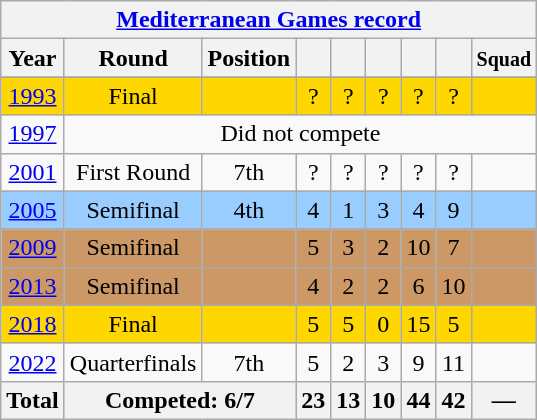<table class="wikitable" style="text-align: center;">
<tr>
<th colspan=9><a href='#'>Mediterranean Games record</a></th>
</tr>
<tr>
<th>Year</th>
<th>Round</th>
<th>Position</th>
<th width="15"></th>
<th width="15"></th>
<th width="15"></th>
<th></th>
<th></th>
<th><small>Squad</small></th>
</tr>
<tr>
</tr>
<tr style="background:gold;">
<td> <a href='#'>1993</a></td>
<td>Final</td>
<td></td>
<td>?</td>
<td>?</td>
<td>?</td>
<td>?</td>
<td>?</td>
<td></td>
</tr>
<tr>
<td> <a href='#'>1997</a></td>
<td colspan="8" rowspan="1">Did not compete</td>
</tr>
<tr>
<td> <a href='#'>2001</a></td>
<td>First Round</td>
<td>7th</td>
<td>?</td>
<td>?</td>
<td>?</td>
<td>?</td>
<td>?</td>
<td></td>
</tr>
<tr style="background:#9acdff;">
<td> <a href='#'>2005</a></td>
<td>Semifinal</td>
<td>4th</td>
<td>4</td>
<td>1</td>
<td>3</td>
<td>4</td>
<td>9</td>
<td></td>
</tr>
<tr style="background:#c96;">
<td> <a href='#'>2009</a></td>
<td>Semifinal</td>
<td></td>
<td>5</td>
<td>3</td>
<td>2</td>
<td>10</td>
<td>7</td>
<td></td>
</tr>
<tr style="background:#c96;">
<td> <a href='#'>2013</a></td>
<td>Semifinal</td>
<td></td>
<td>4</td>
<td>2</td>
<td>2</td>
<td>6</td>
<td>10</td>
<td></td>
</tr>
<tr style="background:gold;">
<td> <a href='#'>2018</a></td>
<td>Final</td>
<td></td>
<td>5</td>
<td>5</td>
<td>0</td>
<td>15</td>
<td>5</td>
<td></td>
</tr>
<tr>
<td> <a href='#'>2022</a></td>
<td>Quarterfinals</td>
<td>7th</td>
<td>5</td>
<td>2</td>
<td>3</td>
<td>9</td>
<td>11</td>
<td></td>
</tr>
<tr>
<th>Total</th>
<th colspan="2">Competed: 6/7</th>
<th>23</th>
<th>13</th>
<th>10</th>
<th>44</th>
<th>42</th>
<th>—</th>
</tr>
</table>
